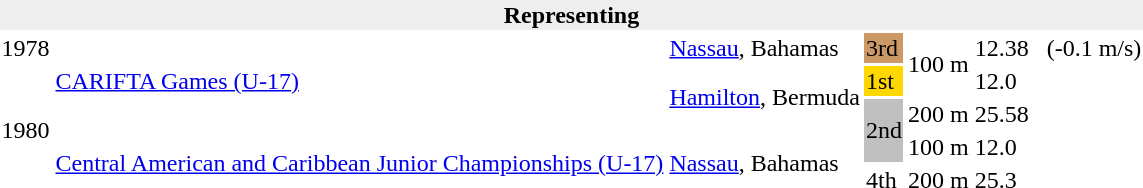<table>
<tr>
<th bgcolor="#eeeeee" colspan="6">Representing </th>
</tr>
<tr>
<td>1978</td>
<td rowspan = "3"><a href='#'>CARIFTA Games (U-17)</a></td>
<td><a href='#'>Nassau</a>, Bahamas</td>
<td bgcolor=cc9966>3rd</td>
<td rowspan = "2">100 m</td>
<td>12.38   (-0.1 m/s)</td>
</tr>
<tr>
<td rowspan = "4">1980</td>
<td rowspan = "2"><a href='#'>Hamilton</a>, Bermuda</td>
<td bgcolor=gold>1st</td>
<td>12.0</td>
</tr>
<tr>
<td rowspan = "2" bgcolor=silver>2nd</td>
<td>200 m</td>
<td>25.58</td>
</tr>
<tr>
<td rowspan = "2"><a href='#'>Central American and Caribbean Junior Championships (U-17)</a></td>
<td rowspan = "2"><a href='#'>Nassau</a>, Bahamas</td>
<td>100 m</td>
<td>12.0</td>
</tr>
<tr>
<td>4th</td>
<td>200 m</td>
<td>25.3</td>
</tr>
</table>
